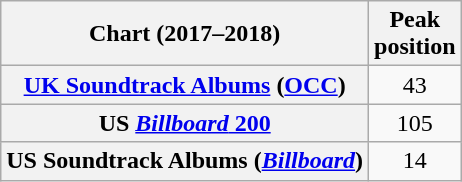<table class="wikitable plainrowheaders" style="text-align:center">
<tr>
<th scope="col">Chart (2017–2018)</th>
<th scope="col">Peak<br>position</th>
</tr>
<tr>
<th scope="row"><a href='#'>UK Soundtrack Albums</a> (<a href='#'>OCC</a>)</th>
<td>43</td>
</tr>
<tr>
<th scope="row">US <a href='#'><em>Billboard</em> 200</a></th>
<td>105</td>
</tr>
<tr>
<th scope="row">US Soundtrack Albums (<a href='#'><em>Billboard</em></a>)</th>
<td>14</td>
</tr>
</table>
